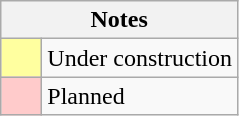<table class="wikitable">
<tr>
<th colspan="2">Notes</th>
</tr>
<tr>
<td style="background: #FFFF9F">     </td>
<td>Under construction</td>
</tr>
<tr>
<td style="background: #FFCBCB">     </td>
<td>Planned</td>
</tr>
</table>
